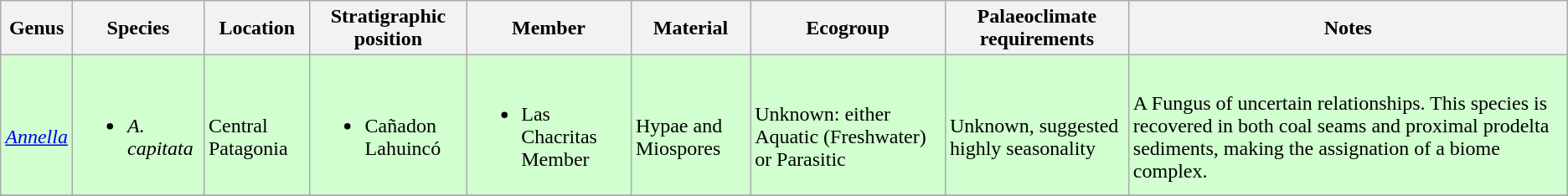<table class="wikitable sortable">
<tr>
<th>Genus</th>
<th>Species</th>
<th>Location</th>
<th>Stratigraphic position</th>
<th>Member</th>
<th>Material</th>
<th>Ecogroup</th>
<th>Palaeoclimate requirements</th>
<th>Notes</th>
</tr>
<tr>
<td style="background:#D1FFCF;"><br><em><a href='#'>Annella</a></em></td>
<td style="background:#D1FFCF;"><br><ul><li><em>A. capitata</em></li></ul></td>
<td style="background:#D1FFCF;"><br>Central Patagonia</td>
<td style="background:#D1FFCF;"><br><ul><li>Cañadon Lahuincó</li></ul></td>
<td style="background:#D1FFCF;"><br><ul><li>Las Chacritas Member</li></ul></td>
<td style="background:#D1FFCF;"><br>Hypae and Miospores</td>
<td style="background:#D1FFCF;"><br>Unknown: either Aquatic (Freshwater) or Parasitic</td>
<td style="background:#D1FFCF;"><br>Unknown, suggested highly seasonality</td>
<td style="background:#D1FFCF;"><br>A Fungus of uncertain relationships. This species is recovered in both coal seams and  proximal prodelta sediments, making the assignation of a biome complex.</td>
</tr>
<tr>
</tr>
</table>
